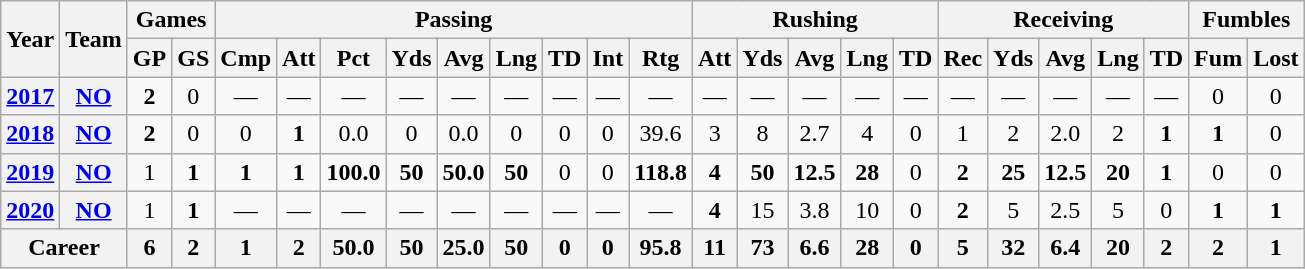<table class="wikitable" style="text-align:center;">
<tr>
<th rowspan="2">Year</th>
<th rowspan="2">Team</th>
<th colspan="2">Games</th>
<th colspan="9">Passing</th>
<th colspan="5">Rushing</th>
<th colspan="5">Receiving</th>
<th colspan="2">Fumbles</th>
</tr>
<tr>
<th>GP</th>
<th>GS</th>
<th>Cmp</th>
<th>Att</th>
<th>Pct</th>
<th>Yds</th>
<th>Avg</th>
<th>Lng</th>
<th>TD</th>
<th>Int</th>
<th>Rtg</th>
<th>Att</th>
<th>Yds</th>
<th>Avg</th>
<th>Lng</th>
<th>TD</th>
<th>Rec</th>
<th>Yds</th>
<th>Avg</th>
<th>Lng</th>
<th>TD</th>
<th>Fum</th>
<th>Lost</th>
</tr>
<tr>
<th><a href='#'>2017</a></th>
<th><a href='#'>NO</a></th>
<td><strong>2</strong></td>
<td>0</td>
<td>—</td>
<td>—</td>
<td>—</td>
<td>—</td>
<td>—</td>
<td>—</td>
<td>—</td>
<td>—</td>
<td>—</td>
<td>—</td>
<td>—</td>
<td>—</td>
<td>—</td>
<td>—</td>
<td>—</td>
<td>—</td>
<td>—</td>
<td>—</td>
<td>—</td>
<td>0</td>
<td>0</td>
</tr>
<tr>
<th><a href='#'>2018</a></th>
<th><a href='#'>NO</a></th>
<td><strong>2</strong></td>
<td>0</td>
<td>0</td>
<td><strong>1</strong></td>
<td>0.0</td>
<td>0</td>
<td>0.0</td>
<td>0</td>
<td>0</td>
<td>0</td>
<td>39.6</td>
<td>3</td>
<td>8</td>
<td>2.7</td>
<td>4</td>
<td>0</td>
<td>1</td>
<td>2</td>
<td>2.0</td>
<td>2</td>
<td><strong>1</strong></td>
<td><strong>1</strong></td>
<td>0</td>
</tr>
<tr>
<th><a href='#'>2019</a></th>
<th><a href='#'>NO</a></th>
<td>1</td>
<td><strong>1</strong></td>
<td><strong>1</strong></td>
<td><strong>1</strong></td>
<td><strong>100.0</strong></td>
<td><strong>50</strong></td>
<td><strong>50.0</strong></td>
<td><strong>50</strong></td>
<td>0</td>
<td>0</td>
<td><strong>118.8</strong></td>
<td><strong>4</strong></td>
<td><strong>50</strong></td>
<td><strong>12.5</strong></td>
<td><strong>28</strong></td>
<td>0</td>
<td><strong>2</strong></td>
<td><strong>25</strong></td>
<td><strong>12.5</strong></td>
<td><strong>20</strong></td>
<td><strong>1</strong></td>
<td>0</td>
<td>0</td>
</tr>
<tr>
<th><a href='#'>2020</a></th>
<th><a href='#'>NO</a></th>
<td>1</td>
<td><strong>1</strong></td>
<td>—</td>
<td>—</td>
<td>—</td>
<td>—</td>
<td>—</td>
<td>—</td>
<td>—</td>
<td>—</td>
<td>—</td>
<td><strong>4</strong></td>
<td>15</td>
<td>3.8</td>
<td>10</td>
<td>0</td>
<td><strong>2</strong></td>
<td>5</td>
<td>2.5</td>
<td>5</td>
<td>0</td>
<td><strong>1</strong></td>
<td><strong>1</strong></td>
</tr>
<tr>
<th colspan="2">Career</th>
<th>6</th>
<th>2</th>
<th>1</th>
<th>2</th>
<th>50.0</th>
<th>50</th>
<th>25.0</th>
<th>50</th>
<th>0</th>
<th>0</th>
<th>95.8</th>
<th>11</th>
<th>73</th>
<th>6.6</th>
<th>28</th>
<th>0</th>
<th>5</th>
<th>32</th>
<th>6.4</th>
<th>20</th>
<th>2</th>
<th>2</th>
<th>1</th>
</tr>
</table>
